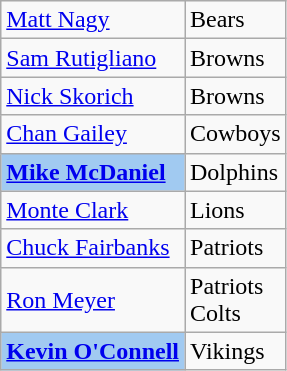<table class="wikitable">
<tr>
<td><a href='#'>Matt Nagy</a></td>
<td>Bears</td>
</tr>
<tr>
<td><a href='#'>Sam Rutigliano</a></td>
<td>Browns</td>
</tr>
<tr>
<td><a href='#'>Nick Skorich</a></td>
<td>Browns</td>
</tr>
<tr>
<td><a href='#'>Chan Gailey</a></td>
<td>Cowboys</td>
</tr>
<tr>
<td style="background: #A1CAF1;"><strong><a href='#'>Mike McDaniel</a></strong></td>
<td>Dolphins</td>
</tr>
<tr>
<td><a href='#'>Monte Clark</a></td>
<td>Lions</td>
</tr>
<tr>
<td><a href='#'>Chuck Fairbanks</a></td>
<td>Patriots</td>
</tr>
<tr>
<td><a href='#'>Ron Meyer</a></td>
<td>Patriots<br>Colts</td>
</tr>
<tr>
<td style="background: #A1CAF1;"><strong><a href='#'>Kevin O'Connell</a></strong></td>
<td>Vikings</td>
</tr>
</table>
